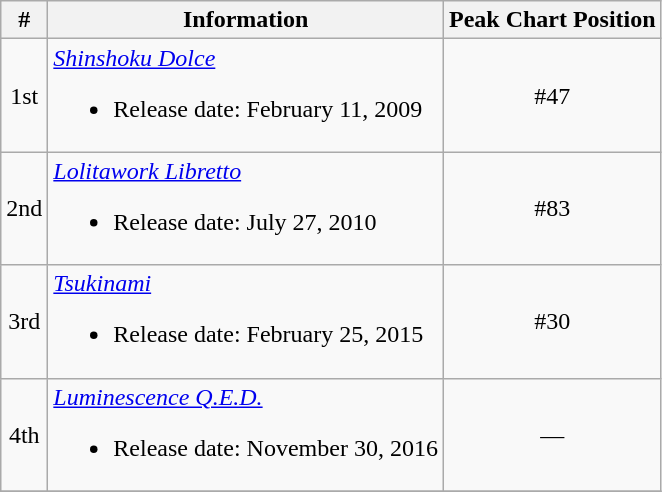<table class="wikitable">
<tr>
<th>#</th>
<th>Information</th>
<th>Peak Chart Position</th>
</tr>
<tr>
<td align="center">1st</td>
<td align="left"><em><a href='#'>Shinshoku Dolce</a></em><br><ul><li>Release date: February 11, 2009</li></ul></td>
<td align="center">#47</td>
</tr>
<tr>
<td align="center">2nd</td>
<td align="left"><em><a href='#'>Lolitawork Libretto</a></em><br><ul><li>Release date: July 27, 2010</li></ul></td>
<td align="center">#83</td>
</tr>
<tr>
<td align="center">3rd</td>
<td align="left"><em><a href='#'>Tsukinami</a></em><br><ul><li>Release date: February 25, 2015</li></ul></td>
<td align="center">#30</td>
</tr>
<tr>
<td align="center">4th</td>
<td align="left"><em><a href='#'>Luminescence Q.E.D.</a></em><br><ul><li>Release date: November 30, 2016</li></ul></td>
<td align="center">—</td>
</tr>
<tr>
</tr>
</table>
